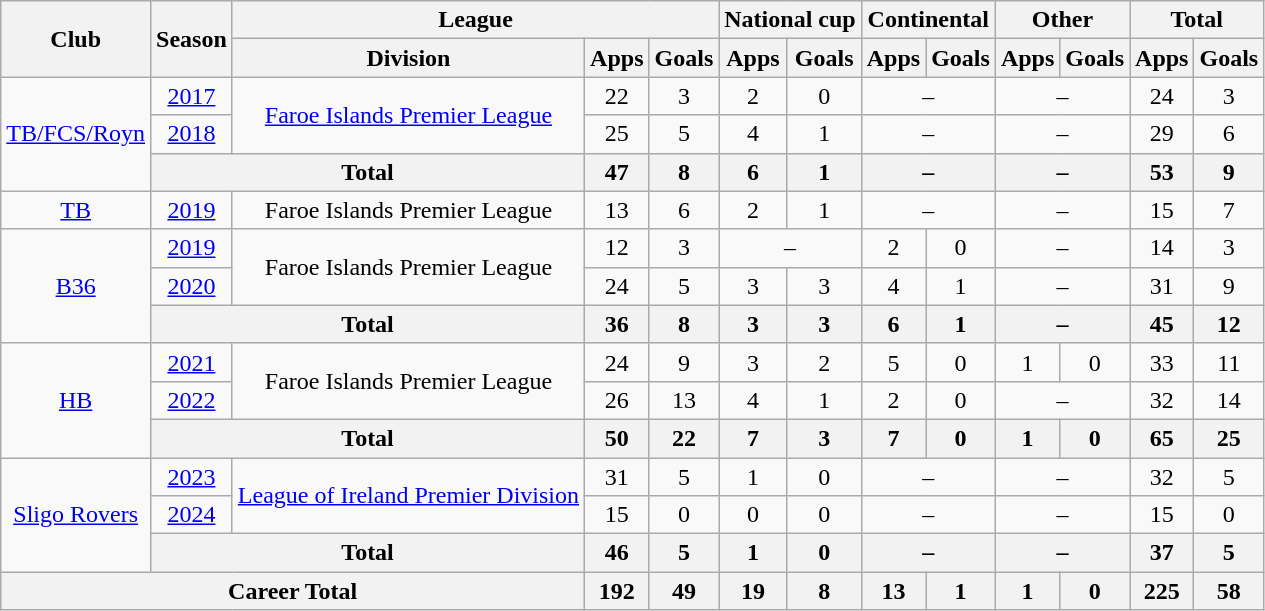<table class="wikitable" style="text-align:center">
<tr>
<th rowspan=2>Club</th>
<th rowspan=2>Season</th>
<th colspan=3>League</th>
<th colspan=2>National cup</th>
<th colspan=2>Continental</th>
<th colspan=2>Other</th>
<th colspan=2>Total</th>
</tr>
<tr>
<th>Division</th>
<th>Apps</th>
<th>Goals</th>
<th>Apps</th>
<th>Goals</th>
<th>Apps</th>
<th>Goals</th>
<th>Apps</th>
<th>Goals</th>
<th>Apps</th>
<th>Goals</th>
</tr>
<tr>
<td rowspan="3"><a href='#'>TB/FCS/Royn</a></td>
<td><a href='#'>2017</a></td>
<td rowspan="2"><a href='#'>Faroe Islands Premier League</a></td>
<td>22</td>
<td>3</td>
<td>2</td>
<td>0</td>
<td colspan="2">–</td>
<td colspan="2">–</td>
<td>24</td>
<td>3</td>
</tr>
<tr>
<td><a href='#'>2018</a></td>
<td>25</td>
<td>5</td>
<td>4</td>
<td>1</td>
<td colspan="2">–</td>
<td colspan="2">–</td>
<td>29</td>
<td>6</td>
</tr>
<tr>
<th colspan="2">Total</th>
<th>47</th>
<th>8</th>
<th>6</th>
<th>1</th>
<th colspan="2">–</th>
<th colspan="2">–</th>
<th>53</th>
<th>9</th>
</tr>
<tr>
<td><a href='#'>TB</a></td>
<td><a href='#'>2019</a></td>
<td>Faroe Islands Premier League</td>
<td>13</td>
<td>6</td>
<td>2</td>
<td>1</td>
<td colspan="2">–</td>
<td colspan="2">–</td>
<td>15</td>
<td>7</td>
</tr>
<tr>
<td rowspan="3"><a href='#'>B36</a></td>
<td><a href='#'>2019</a></td>
<td rowspan="2">Faroe Islands Premier League</td>
<td>12</td>
<td>3</td>
<td colspan="2">–</td>
<td>2</td>
<td>0</td>
<td colspan="2">–</td>
<td>14</td>
<td>3</td>
</tr>
<tr>
<td><a href='#'>2020</a></td>
<td>24</td>
<td>5</td>
<td>3</td>
<td>3</td>
<td>4</td>
<td>1</td>
<td colspan="2">–</td>
<td>31</td>
<td>9</td>
</tr>
<tr>
<th colspan="2">Total</th>
<th>36</th>
<th>8</th>
<th>3</th>
<th>3</th>
<th>6</th>
<th>1</th>
<th colspan="2">–</th>
<th>45</th>
<th>12</th>
</tr>
<tr>
<td rowspan="3"><a href='#'>HB</a></td>
<td><a href='#'>2021</a></td>
<td rowspan="2">Faroe Islands Premier League</td>
<td>24</td>
<td>9</td>
<td>3</td>
<td>2</td>
<td>5</td>
<td>0</td>
<td>1</td>
<td>0</td>
<td>33</td>
<td>11</td>
</tr>
<tr>
<td><a href='#'>2022</a></td>
<td>26</td>
<td>13</td>
<td>4</td>
<td>1</td>
<td>2</td>
<td>0</td>
<td colspan="2">–</td>
<td>32</td>
<td>14</td>
</tr>
<tr>
<th colspan="2">Total</th>
<th>50</th>
<th>22</th>
<th>7</th>
<th>3</th>
<th>7</th>
<th>0</th>
<th>1</th>
<th>0</th>
<th>65</th>
<th>25</th>
</tr>
<tr>
<td rowspan="3"><a href='#'>Sligo Rovers</a></td>
<td><a href='#'>2023</a></td>
<td rowspan="2"><a href='#'>League of Ireland Premier Division</a></td>
<td>31</td>
<td>5</td>
<td>1</td>
<td>0</td>
<td colspan="2">–</td>
<td colspan="2">–</td>
<td>32</td>
<td>5</td>
</tr>
<tr>
<td><a href='#'>2024</a></td>
<td>15</td>
<td>0</td>
<td>0</td>
<td>0</td>
<td colspan="2">–</td>
<td colspan="2">–</td>
<td>15</td>
<td>0</td>
</tr>
<tr>
<th colspan="2">Total</th>
<th>46</th>
<th>5</th>
<th>1</th>
<th>0</th>
<th colspan="2">–</th>
<th colspan="2">–</th>
<th>37</th>
<th>5</th>
</tr>
<tr>
<th colspan="3">Career Total</th>
<th>192</th>
<th>49</th>
<th>19</th>
<th>8</th>
<th>13</th>
<th>1</th>
<th>1</th>
<th>0</th>
<th>225</th>
<th>58</th>
</tr>
</table>
